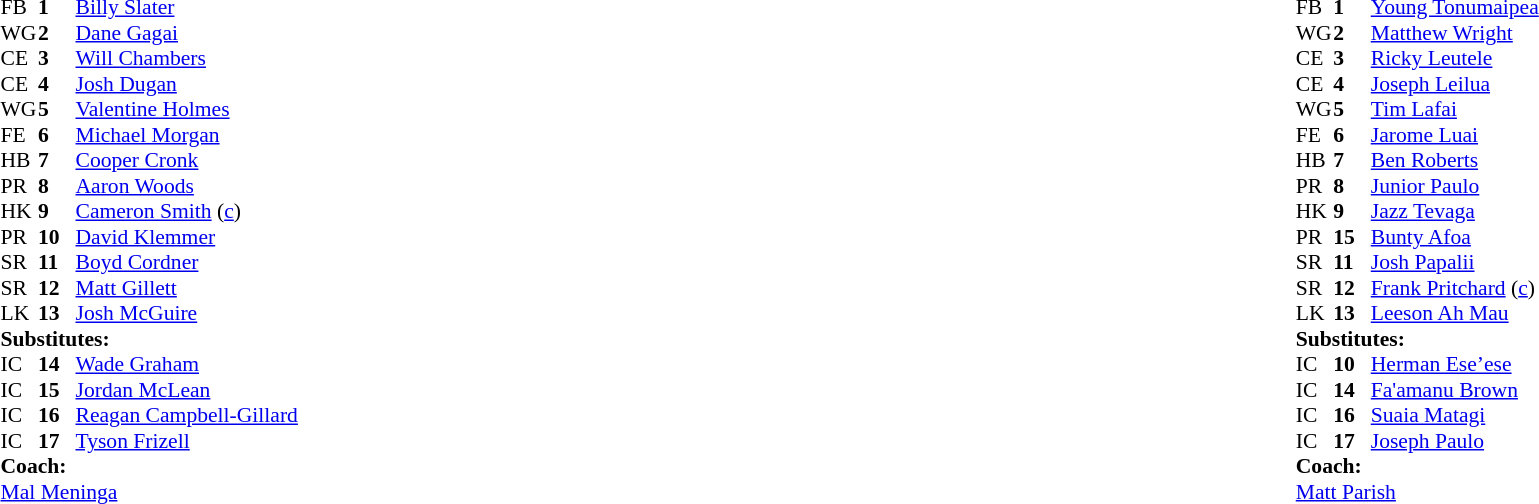<table width="100%" class="mw-collapsible mw-collapsed">
<tr>
<td valign="top" width="50%"><br><table cellspacing="0" cellpadding="0" style="font-size: 90%">
<tr>
<th width="25"></th>
<th width="25"></th>
</tr>
<tr>
<td>FB</td>
<td><strong>1</strong></td>
<td><a href='#'>Billy Slater</a></td>
</tr>
<tr>
<td>WG</td>
<td><strong>2</strong></td>
<td><a href='#'>Dane Gagai</a></td>
</tr>
<tr>
<td>CE</td>
<td><strong>3</strong></td>
<td><a href='#'>Will Chambers</a></td>
</tr>
<tr>
<td>CE</td>
<td><strong>4</strong></td>
<td><a href='#'>Josh Dugan</a></td>
</tr>
<tr>
<td>WG</td>
<td><strong>5</strong></td>
<td><a href='#'>Valentine Holmes</a></td>
</tr>
<tr>
<td>FE</td>
<td><strong>6</strong></td>
<td><a href='#'>Michael Morgan</a></td>
</tr>
<tr>
<td>HB</td>
<td><strong>7</strong></td>
<td><a href='#'>Cooper Cronk</a></td>
</tr>
<tr>
<td>PR</td>
<td><strong>8</strong></td>
<td><a href='#'>Aaron Woods</a></td>
</tr>
<tr>
<td>HK</td>
<td><strong>9</strong></td>
<td><a href='#'>Cameron Smith</a> (<a href='#'>c</a>)</td>
</tr>
<tr>
<td>PR</td>
<td><strong>10</strong></td>
<td><a href='#'>David Klemmer</a></td>
</tr>
<tr>
<td>SR</td>
<td><strong>11</strong></td>
<td><a href='#'>Boyd Cordner</a></td>
</tr>
<tr>
<td>SR</td>
<td><strong>12</strong></td>
<td><a href='#'>Matt Gillett</a></td>
</tr>
<tr>
<td>LK</td>
<td><strong>13</strong></td>
<td><a href='#'>Josh McGuire</a></td>
</tr>
<tr>
<td colspan="3"><strong>Substitutes:</strong></td>
</tr>
<tr>
<td>IC</td>
<td><strong>14</strong></td>
<td><a href='#'>Wade Graham</a></td>
</tr>
<tr>
<td>IC</td>
<td><strong>15</strong></td>
<td><a href='#'>Jordan McLean</a></td>
</tr>
<tr>
<td>IC</td>
<td><strong>16</strong></td>
<td><a href='#'>Reagan Campbell-Gillard</a></td>
</tr>
<tr>
<td>IC</td>
<td><strong>17</strong></td>
<td><a href='#'>Tyson Frizell</a></td>
</tr>
<tr>
<td colspan="3"><strong>Coach:</strong></td>
</tr>
<tr>
<td colspan="4"> <a href='#'>Mal Meninga</a></td>
</tr>
<tr>
<td colspan="4"></td>
</tr>
</table>
</td>
<td valign="top" width="50%"><br><table cellspacing="0" cellpadding="0" align="center" style="font-size: 90%">
<tr>
<th width="25"></th>
<th width="25"></th>
</tr>
<tr>
<td>FB</td>
<td><strong>1</strong></td>
<td><a href='#'>Young Tonumaipea</a></td>
</tr>
<tr>
<td>WG</td>
<td><strong>2</strong></td>
<td><a href='#'>Matthew Wright</a></td>
</tr>
<tr>
<td>CE</td>
<td><strong>3</strong></td>
<td><a href='#'>Ricky Leutele</a></td>
</tr>
<tr>
<td>CE</td>
<td><strong>4</strong></td>
<td><a href='#'>Joseph Leilua</a></td>
</tr>
<tr>
<td>WG</td>
<td><strong>5</strong></td>
<td><a href='#'>Tim Lafai</a></td>
</tr>
<tr>
<td>FE</td>
<td><strong>6</strong></td>
<td><a href='#'>Jarome Luai</a></td>
</tr>
<tr>
<td>HB</td>
<td><strong>7</strong></td>
<td><a href='#'>Ben Roberts</a></td>
</tr>
<tr>
<td>PR</td>
<td><strong>8</strong></td>
<td><a href='#'>Junior Paulo</a></td>
</tr>
<tr>
<td>HK</td>
<td><strong>9</strong></td>
<td><a href='#'>Jazz Tevaga</a></td>
</tr>
<tr>
<td>PR</td>
<td><strong>15</strong></td>
<td><a href='#'>Bunty Afoa</a></td>
</tr>
<tr>
<td>SR</td>
<td><strong>11</strong></td>
<td><a href='#'>Josh Papalii</a></td>
</tr>
<tr>
<td>SR</td>
<td><strong>12</strong></td>
<td><a href='#'>Frank Pritchard</a> (<a href='#'>c</a>)</td>
</tr>
<tr>
<td>LK</td>
<td><strong>13</strong></td>
<td><a href='#'>Leeson Ah Mau</a></td>
</tr>
<tr>
<td colspan="3"><strong>Substitutes:</strong></td>
</tr>
<tr>
<td>IC</td>
<td><strong>10</strong></td>
<td><a href='#'>Herman Ese’ese</a></td>
</tr>
<tr>
<td>IC</td>
<td><strong>14</strong></td>
<td><a href='#'>Fa'amanu Brown</a></td>
</tr>
<tr>
<td>IC</td>
<td><strong>16</strong></td>
<td><a href='#'>Suaia Matagi</a></td>
</tr>
<tr>
<td>IC</td>
<td><strong>17</strong></td>
<td><a href='#'>Joseph Paulo</a></td>
</tr>
<tr>
<td colspan="3"><strong>Coach:</strong></td>
</tr>
<tr>
<td colspan="4"> <a href='#'>Matt Parish</a></td>
</tr>
<tr>
<td colspan="4"></td>
</tr>
</table>
</td>
</tr>
</table>
